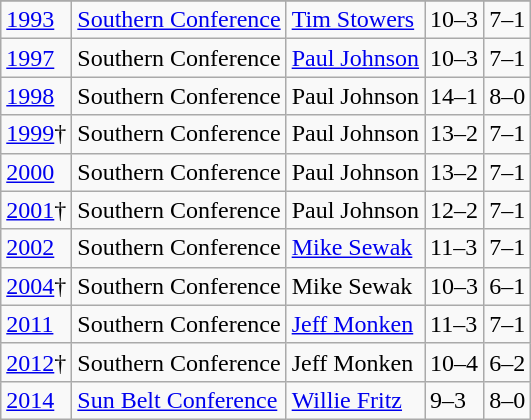<table class="wikitable">
<tr>
</tr>
<tr>
<td><a href='#'>1993</a></td>
<td><a href='#'>Southern Conference</a></td>
<td><a href='#'>Tim Stowers</a></td>
<td>10–3</td>
<td>7–1</td>
</tr>
<tr>
<td><a href='#'>1997</a></td>
<td>Southern Conference</td>
<td><a href='#'>Paul Johnson</a></td>
<td>10–3</td>
<td>7–1</td>
</tr>
<tr>
<td><a href='#'>1998</a></td>
<td>Southern Conference</td>
<td>Paul Johnson</td>
<td>14–1</td>
<td>8–0</td>
</tr>
<tr>
<td><a href='#'>1999</a>†</td>
<td>Southern Conference</td>
<td>Paul Johnson</td>
<td>13–2</td>
<td>7–1</td>
</tr>
<tr>
<td><a href='#'>2000</a></td>
<td>Southern Conference</td>
<td>Paul Johnson</td>
<td>13–2</td>
<td>7–1</td>
</tr>
<tr>
<td><a href='#'>2001</a>†</td>
<td>Southern Conference</td>
<td>Paul Johnson</td>
<td>12–2</td>
<td>7–1</td>
</tr>
<tr>
<td><a href='#'>2002</a></td>
<td>Southern Conference</td>
<td><a href='#'>Mike Sewak</a></td>
<td>11–3</td>
<td>7–1</td>
</tr>
<tr>
<td><a href='#'>2004</a>†</td>
<td>Southern Conference</td>
<td>Mike Sewak</td>
<td>10–3</td>
<td>6–1</td>
</tr>
<tr>
<td><a href='#'>2011</a></td>
<td>Southern Conference</td>
<td><a href='#'>Jeff Monken</a></td>
<td>11–3</td>
<td>7–1</td>
</tr>
<tr>
<td><a href='#'>2012</a>†</td>
<td>Southern Conference</td>
<td>Jeff Monken</td>
<td>10–4</td>
<td>6–2</td>
</tr>
<tr>
<td><a href='#'>2014</a></td>
<td><a href='#'>Sun Belt Conference</a></td>
<td><a href='#'>Willie Fritz</a></td>
<td>9–3</td>
<td>8–0</td>
</tr>
</table>
